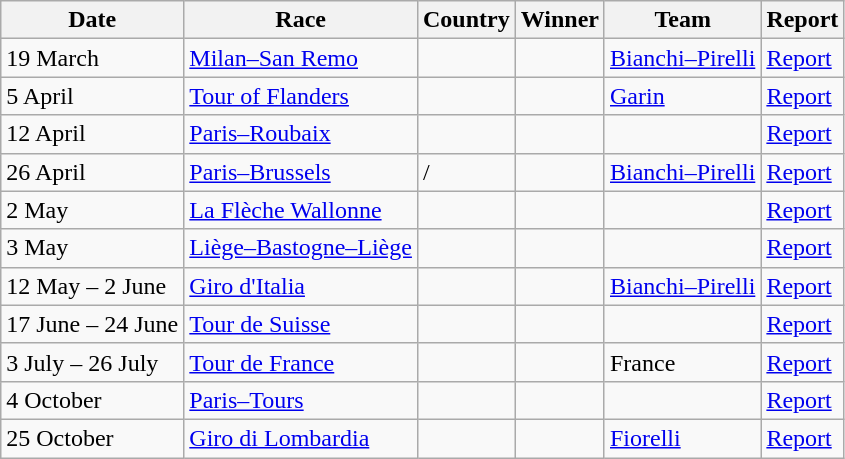<table class=wikitable>
<tr>
<th>Date</th>
<th>Race</th>
<th>Country</th>
<th>Winner</th>
<th>Team</th>
<th>Report</th>
</tr>
<tr>
<td>19 March</td>
<td><a href='#'>Milan–San Remo</a></td>
<td></td>
<td></td>
<td><a href='#'>Bianchi–Pirelli</a></td>
<td><a href='#'>Report</a></td>
</tr>
<tr>
<td>5 April</td>
<td><a href='#'>Tour of Flanders</a></td>
<td></td>
<td></td>
<td><a href='#'>Garin</a></td>
<td><a href='#'>Report</a></td>
</tr>
<tr>
<td>12 April</td>
<td><a href='#'>Paris–Roubaix</a></td>
<td></td>
<td></td>
<td></td>
<td><a href='#'>Report</a></td>
</tr>
<tr>
<td>26 April</td>
<td><a href='#'>Paris–Brussels</a></td>
<td>/</td>
<td></td>
<td><a href='#'>Bianchi–Pirelli</a></td>
<td><a href='#'>Report</a></td>
</tr>
<tr>
<td>2 May</td>
<td><a href='#'>La Flèche Wallonne</a></td>
<td></td>
<td></td>
<td></td>
<td><a href='#'>Report</a></td>
</tr>
<tr>
<td>3 May</td>
<td><a href='#'>Liège–Bastogne–Liège</a></td>
<td></td>
<td></td>
<td></td>
<td><a href='#'>Report</a></td>
</tr>
<tr>
<td>12 May – 2 June</td>
<td><a href='#'>Giro d'Italia</a></td>
<td></td>
<td></td>
<td><a href='#'>Bianchi–Pirelli</a></td>
<td><a href='#'>Report</a></td>
</tr>
<tr>
<td>17 June – 24 June</td>
<td><a href='#'>Tour de Suisse</a></td>
<td></td>
<td></td>
<td></td>
<td><a href='#'>Report</a></td>
</tr>
<tr>
<td>3 July – 26 July</td>
<td><a href='#'>Tour de France</a></td>
<td></td>
<td></td>
<td>France</td>
<td><a href='#'>Report</a></td>
</tr>
<tr>
<td>4 October</td>
<td><a href='#'>Paris–Tours</a></td>
<td></td>
<td></td>
<td></td>
<td><a href='#'>Report</a></td>
</tr>
<tr>
<td>25 October</td>
<td><a href='#'>Giro di Lombardia</a></td>
<td></td>
<td></td>
<td><a href='#'>Fiorelli</a></td>
<td><a href='#'>Report</a></td>
</tr>
</table>
